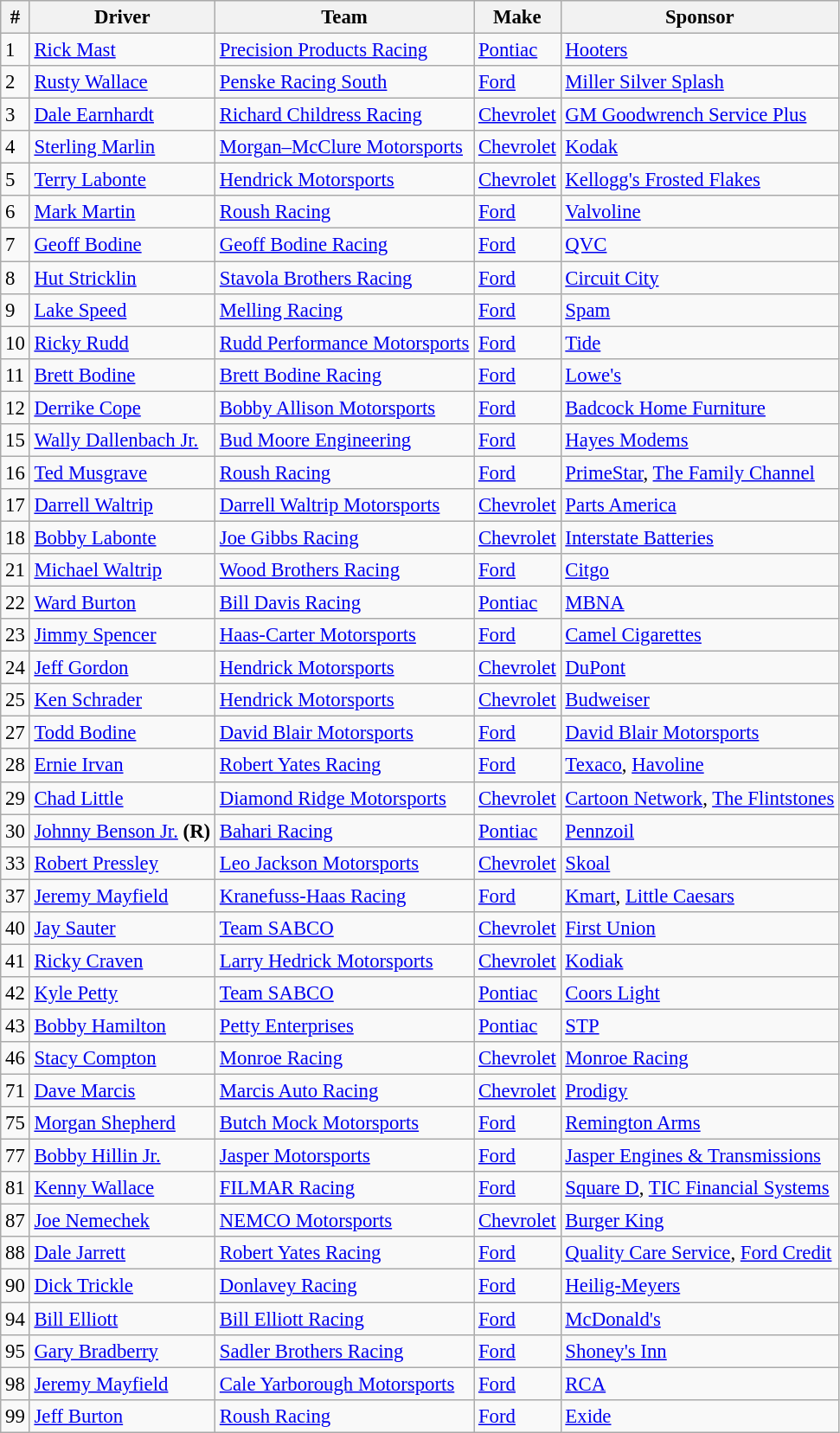<table class="wikitable" style="font-size:95%">
<tr>
<th>#</th>
<th>Driver</th>
<th>Team</th>
<th>Make</th>
<th>Sponsor</th>
</tr>
<tr>
<td>1</td>
<td><a href='#'>Rick Mast</a></td>
<td><a href='#'>Precision Products Racing</a></td>
<td><a href='#'>Pontiac</a></td>
<td><a href='#'>Hooters</a></td>
</tr>
<tr>
<td>2</td>
<td><a href='#'>Rusty Wallace</a></td>
<td><a href='#'>Penske Racing South</a></td>
<td><a href='#'>Ford</a></td>
<td><a href='#'>Miller Silver Splash</a></td>
</tr>
<tr>
<td>3</td>
<td><a href='#'>Dale Earnhardt</a></td>
<td><a href='#'>Richard Childress Racing</a></td>
<td><a href='#'>Chevrolet</a></td>
<td><a href='#'>GM Goodwrench Service Plus</a></td>
</tr>
<tr>
<td>4</td>
<td><a href='#'>Sterling Marlin</a></td>
<td><a href='#'>Morgan–McClure Motorsports</a></td>
<td><a href='#'>Chevrolet</a></td>
<td><a href='#'>Kodak</a></td>
</tr>
<tr>
<td>5</td>
<td><a href='#'>Terry Labonte</a></td>
<td><a href='#'>Hendrick Motorsports</a></td>
<td><a href='#'>Chevrolet</a></td>
<td><a href='#'>Kellogg's Frosted Flakes</a></td>
</tr>
<tr>
<td>6</td>
<td><a href='#'>Mark Martin</a></td>
<td><a href='#'>Roush Racing</a></td>
<td><a href='#'>Ford</a></td>
<td><a href='#'>Valvoline</a></td>
</tr>
<tr>
<td>7</td>
<td><a href='#'>Geoff Bodine</a></td>
<td><a href='#'>Geoff Bodine Racing</a></td>
<td><a href='#'>Ford</a></td>
<td><a href='#'>QVC</a></td>
</tr>
<tr>
<td>8</td>
<td><a href='#'>Hut Stricklin</a></td>
<td><a href='#'>Stavola Brothers Racing</a></td>
<td><a href='#'>Ford</a></td>
<td><a href='#'>Circuit City</a></td>
</tr>
<tr>
<td>9</td>
<td><a href='#'>Lake Speed</a></td>
<td><a href='#'>Melling Racing</a></td>
<td><a href='#'>Ford</a></td>
<td><a href='#'>Spam</a></td>
</tr>
<tr>
<td>10</td>
<td><a href='#'>Ricky Rudd</a></td>
<td><a href='#'>Rudd Performance Motorsports</a></td>
<td><a href='#'>Ford</a></td>
<td><a href='#'>Tide</a></td>
</tr>
<tr>
<td>11</td>
<td><a href='#'>Brett Bodine</a></td>
<td><a href='#'>Brett Bodine Racing</a></td>
<td><a href='#'>Ford</a></td>
<td><a href='#'>Lowe's</a></td>
</tr>
<tr>
<td>12</td>
<td><a href='#'>Derrike Cope</a></td>
<td><a href='#'>Bobby Allison Motorsports</a></td>
<td><a href='#'>Ford</a></td>
<td><a href='#'>Badcock Home Furniture</a></td>
</tr>
<tr>
<td>15</td>
<td><a href='#'>Wally Dallenbach Jr.</a></td>
<td><a href='#'>Bud Moore Engineering</a></td>
<td><a href='#'>Ford</a></td>
<td><a href='#'>Hayes Modems</a></td>
</tr>
<tr>
<td>16</td>
<td><a href='#'>Ted Musgrave</a></td>
<td><a href='#'>Roush Racing</a></td>
<td><a href='#'>Ford</a></td>
<td><a href='#'>PrimeStar</a>, <a href='#'>The Family Channel</a></td>
</tr>
<tr>
<td>17</td>
<td><a href='#'>Darrell Waltrip</a></td>
<td><a href='#'>Darrell Waltrip Motorsports</a></td>
<td><a href='#'>Chevrolet</a></td>
<td><a href='#'>Parts America</a></td>
</tr>
<tr>
<td>18</td>
<td><a href='#'>Bobby Labonte</a></td>
<td><a href='#'>Joe Gibbs Racing</a></td>
<td><a href='#'>Chevrolet</a></td>
<td><a href='#'>Interstate Batteries</a></td>
</tr>
<tr>
<td>21</td>
<td><a href='#'>Michael Waltrip</a></td>
<td><a href='#'>Wood Brothers Racing</a></td>
<td><a href='#'>Ford</a></td>
<td><a href='#'>Citgo</a></td>
</tr>
<tr>
<td>22</td>
<td><a href='#'>Ward Burton</a></td>
<td><a href='#'>Bill Davis Racing</a></td>
<td><a href='#'>Pontiac</a></td>
<td><a href='#'>MBNA</a></td>
</tr>
<tr>
<td>23</td>
<td><a href='#'>Jimmy Spencer</a></td>
<td><a href='#'>Haas-Carter Motorsports</a></td>
<td><a href='#'>Ford</a></td>
<td><a href='#'>Camel Cigarettes</a></td>
</tr>
<tr>
<td>24</td>
<td><a href='#'>Jeff Gordon</a></td>
<td><a href='#'>Hendrick Motorsports</a></td>
<td><a href='#'>Chevrolet</a></td>
<td><a href='#'>DuPont</a></td>
</tr>
<tr>
<td>25</td>
<td><a href='#'>Ken Schrader</a></td>
<td><a href='#'>Hendrick Motorsports</a></td>
<td><a href='#'>Chevrolet</a></td>
<td><a href='#'>Budweiser</a></td>
</tr>
<tr>
<td>27</td>
<td><a href='#'>Todd Bodine</a></td>
<td><a href='#'>David Blair Motorsports</a></td>
<td><a href='#'>Ford</a></td>
<td><a href='#'>David Blair Motorsports</a></td>
</tr>
<tr>
<td>28</td>
<td><a href='#'>Ernie Irvan</a></td>
<td><a href='#'>Robert Yates Racing</a></td>
<td><a href='#'>Ford</a></td>
<td><a href='#'>Texaco</a>, <a href='#'>Havoline</a></td>
</tr>
<tr>
<td>29</td>
<td><a href='#'>Chad Little</a></td>
<td><a href='#'>Diamond Ridge Motorsports</a></td>
<td><a href='#'>Chevrolet</a></td>
<td><a href='#'>Cartoon Network</a>, <a href='#'>The Flintstones</a></td>
</tr>
<tr>
<td>30</td>
<td><a href='#'>Johnny Benson Jr.</a> <strong>(R)</strong></td>
<td><a href='#'>Bahari Racing</a></td>
<td><a href='#'>Pontiac</a></td>
<td><a href='#'>Pennzoil</a></td>
</tr>
<tr>
<td>33</td>
<td><a href='#'>Robert Pressley</a></td>
<td><a href='#'>Leo Jackson Motorsports</a></td>
<td><a href='#'>Chevrolet</a></td>
<td><a href='#'>Skoal</a></td>
</tr>
<tr>
<td>37</td>
<td><a href='#'>Jeremy Mayfield</a></td>
<td><a href='#'>Kranefuss-Haas Racing</a></td>
<td><a href='#'>Ford</a></td>
<td><a href='#'>Kmart</a>, <a href='#'>Little Caesars</a></td>
</tr>
<tr>
<td>40</td>
<td><a href='#'>Jay Sauter</a></td>
<td><a href='#'>Team SABCO</a></td>
<td><a href='#'>Chevrolet</a></td>
<td><a href='#'>First Union</a></td>
</tr>
<tr>
<td>41</td>
<td><a href='#'>Ricky Craven</a></td>
<td><a href='#'>Larry Hedrick Motorsports</a></td>
<td><a href='#'>Chevrolet</a></td>
<td><a href='#'>Kodiak</a></td>
</tr>
<tr>
<td>42</td>
<td><a href='#'>Kyle Petty</a></td>
<td><a href='#'>Team SABCO</a></td>
<td><a href='#'>Pontiac</a></td>
<td><a href='#'>Coors Light</a></td>
</tr>
<tr>
<td>43</td>
<td><a href='#'>Bobby Hamilton</a></td>
<td><a href='#'>Petty Enterprises</a></td>
<td><a href='#'>Pontiac</a></td>
<td><a href='#'>STP</a></td>
</tr>
<tr>
<td>46</td>
<td><a href='#'>Stacy Compton</a></td>
<td><a href='#'>Monroe Racing</a></td>
<td><a href='#'>Chevrolet</a></td>
<td><a href='#'>Monroe Racing</a></td>
</tr>
<tr>
<td>71</td>
<td><a href='#'>Dave Marcis</a></td>
<td><a href='#'>Marcis Auto Racing</a></td>
<td><a href='#'>Chevrolet</a></td>
<td><a href='#'>Prodigy</a></td>
</tr>
<tr>
<td>75</td>
<td><a href='#'>Morgan Shepherd</a></td>
<td><a href='#'>Butch Mock Motorsports</a></td>
<td><a href='#'>Ford</a></td>
<td><a href='#'>Remington Arms</a></td>
</tr>
<tr>
<td>77</td>
<td><a href='#'>Bobby Hillin Jr.</a></td>
<td><a href='#'>Jasper Motorsports</a></td>
<td><a href='#'>Ford</a></td>
<td><a href='#'>Jasper Engines & Transmissions</a></td>
</tr>
<tr>
<td>81</td>
<td><a href='#'>Kenny Wallace</a></td>
<td><a href='#'>FILMAR Racing</a></td>
<td><a href='#'>Ford</a></td>
<td><a href='#'>Square D</a>, <a href='#'>TIC Financial Systems</a></td>
</tr>
<tr>
<td>87</td>
<td><a href='#'>Joe Nemechek</a></td>
<td><a href='#'>NEMCO Motorsports</a></td>
<td><a href='#'>Chevrolet</a></td>
<td><a href='#'>Burger King</a></td>
</tr>
<tr>
<td>88</td>
<td><a href='#'>Dale Jarrett</a></td>
<td><a href='#'>Robert Yates Racing</a></td>
<td><a href='#'>Ford</a></td>
<td><a href='#'>Quality Care Service</a>, <a href='#'>Ford Credit</a></td>
</tr>
<tr>
<td>90</td>
<td><a href='#'>Dick Trickle</a></td>
<td><a href='#'>Donlavey Racing</a></td>
<td><a href='#'>Ford</a></td>
<td><a href='#'>Heilig-Meyers</a></td>
</tr>
<tr>
<td>94</td>
<td><a href='#'>Bill Elliott</a></td>
<td><a href='#'>Bill Elliott Racing</a></td>
<td><a href='#'>Ford</a></td>
<td><a href='#'>McDonald's</a></td>
</tr>
<tr>
<td>95</td>
<td><a href='#'>Gary Bradberry</a></td>
<td><a href='#'>Sadler Brothers Racing</a></td>
<td><a href='#'>Ford</a></td>
<td><a href='#'>Shoney's Inn</a></td>
</tr>
<tr>
<td>98</td>
<td><a href='#'>Jeremy Mayfield</a></td>
<td><a href='#'>Cale Yarborough Motorsports</a></td>
<td><a href='#'>Ford</a></td>
<td><a href='#'>RCA</a></td>
</tr>
<tr>
<td>99</td>
<td><a href='#'>Jeff Burton</a></td>
<td><a href='#'>Roush Racing</a></td>
<td><a href='#'>Ford</a></td>
<td><a href='#'>Exide</a></td>
</tr>
</table>
